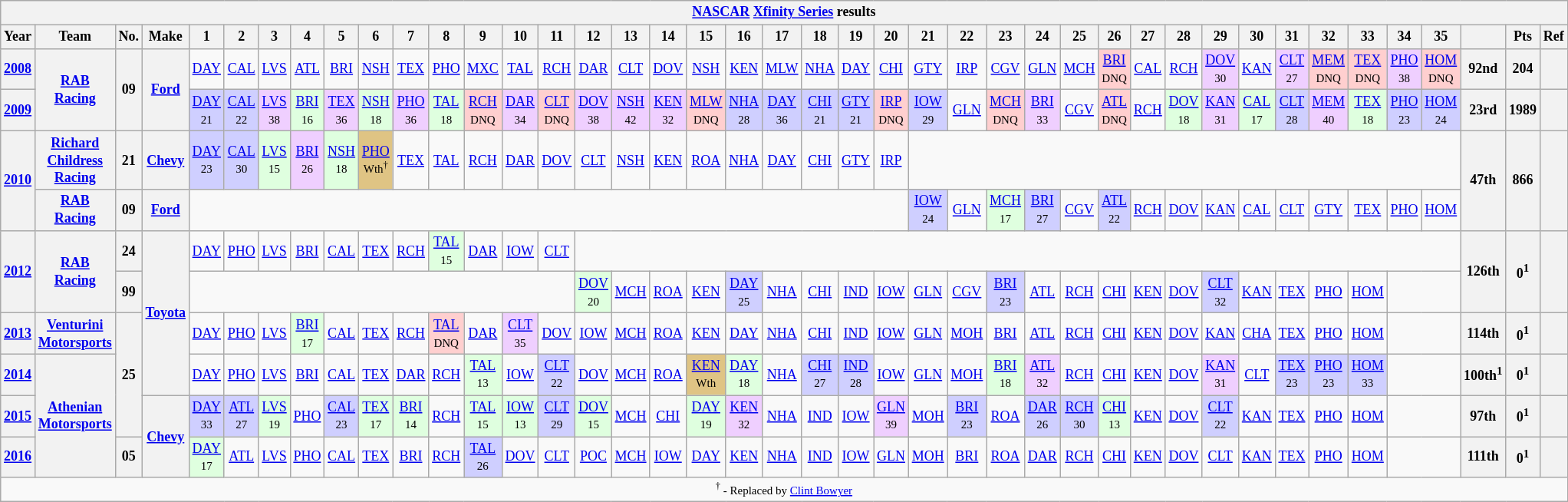<table class="wikitable" style="text-align:center; font-size:75%">
<tr>
<th colspan=45><a href='#'>NASCAR</a> <a href='#'>Xfinity Series</a> results</th>
</tr>
<tr>
<th>Year</th>
<th>Team</th>
<th>No.</th>
<th>Make</th>
<th>1</th>
<th>2</th>
<th>3</th>
<th>4</th>
<th>5</th>
<th>6</th>
<th>7</th>
<th>8</th>
<th>9</th>
<th>10</th>
<th>11</th>
<th>12</th>
<th>13</th>
<th>14</th>
<th>15</th>
<th>16</th>
<th>17</th>
<th>18</th>
<th>19</th>
<th>20</th>
<th>21</th>
<th>22</th>
<th>23</th>
<th>24</th>
<th>25</th>
<th>26</th>
<th>27</th>
<th>28</th>
<th>29</th>
<th>30</th>
<th>31</th>
<th>32</th>
<th>33</th>
<th>34</th>
<th>35</th>
<th></th>
<th>Pts</th>
<th>Ref</th>
</tr>
<tr>
<th><a href='#'>2008</a></th>
<th rowspan=2><a href='#'>RAB Racing</a></th>
<th rowspan=2>09</th>
<th rowspan=2><a href='#'>Ford</a></th>
<td><a href='#'>DAY</a></td>
<td><a href='#'>CAL</a></td>
<td><a href='#'>LVS</a></td>
<td><a href='#'>ATL</a></td>
<td><a href='#'>BRI</a></td>
<td><a href='#'>NSH</a></td>
<td><a href='#'>TEX</a></td>
<td><a href='#'>PHO</a></td>
<td><a href='#'>MXC</a></td>
<td><a href='#'>TAL</a></td>
<td><a href='#'>RCH</a></td>
<td><a href='#'>DAR</a></td>
<td><a href='#'>CLT</a></td>
<td><a href='#'>DOV</a></td>
<td><a href='#'>NSH</a></td>
<td><a href='#'>KEN</a></td>
<td><a href='#'>MLW</a></td>
<td><a href='#'>NHA</a></td>
<td><a href='#'>DAY</a></td>
<td><a href='#'>CHI</a></td>
<td><a href='#'>GTY</a></td>
<td><a href='#'>IRP</a></td>
<td><a href='#'>CGV</a></td>
<td><a href='#'>GLN</a></td>
<td><a href='#'>MCH</a></td>
<td style="background:#FFCFCF;"><a href='#'>BRI</a><br><small>DNQ</small></td>
<td><a href='#'>CAL</a></td>
<td><a href='#'>RCH</a></td>
<td style="background:#EFCFFF;"><a href='#'>DOV</a><br><small>30</small></td>
<td><a href='#'>KAN</a></td>
<td style="background:#EFCFFF;"><a href='#'>CLT</a><br><small>27</small></td>
<td style="background:#FFCFCF;"><a href='#'>MEM</a><br><small>DNQ</small></td>
<td style="background:#FFCFCF;"><a href='#'>TEX</a><br><small>DNQ</small></td>
<td style="background:#EFCFFF;"><a href='#'>PHO</a><br><small>38</small></td>
<td style="background:#FFCFCF;"><a href='#'>HOM</a><br><small>DNQ</small></td>
<th>92nd</th>
<th>204</th>
<th></th>
</tr>
<tr>
<th><a href='#'>2009</a></th>
<td style="background:#CFCFFF;"><a href='#'>DAY</a><br><small>21</small></td>
<td style="background:#CFCFFF;"><a href='#'>CAL</a><br><small>22</small></td>
<td style="background:#EFCFFF;"><a href='#'>LVS</a><br><small>38</small></td>
<td style="background:#DFFFDF;"><a href='#'>BRI</a><br><small>16</small></td>
<td style="background:#EFCFFF;"><a href='#'>TEX</a><br><small>36</small></td>
<td style="background:#DFFFDF;"><a href='#'>NSH</a><br><small>18</small></td>
<td style="background:#EFCFFF;"><a href='#'>PHO</a><br><small>36</small></td>
<td style="background:#DFFFDF;"><a href='#'>TAL</a><br><small>18</small></td>
<td style="background:#FFCFCF;"><a href='#'>RCH</a><br><small>DNQ</small></td>
<td style="background:#EFCFFF;"><a href='#'>DAR</a><br><small>34</small></td>
<td style="background:#FFCFCF;"><a href='#'>CLT</a><br><small>DNQ</small></td>
<td style="background:#EFCFFF;"><a href='#'>DOV</a><br><small>38</small></td>
<td style="background:#EFCFFF;"><a href='#'>NSH</a><br><small>42</small></td>
<td style="background:#EFCFFF;"><a href='#'>KEN</a><br><small>32</small></td>
<td style="background:#FFCFCF;"><a href='#'>MLW</a><br><small>DNQ</small></td>
<td style="background:#CFCFFF;"><a href='#'>NHA</a><br><small>28</small></td>
<td style="background:#CFCFFF;"><a href='#'>DAY</a><br><small>36</small></td>
<td style="background:#CFCFFF;"><a href='#'>CHI</a><br><small>21</small></td>
<td style="background:#CFCFFF;"><a href='#'>GTY</a><br><small>21</small></td>
<td style="background:#FFCFCF;"><a href='#'>IRP</a><br><small>DNQ</small></td>
<td style="background:#CFCFFF;"><a href='#'>IOW</a><br><small>29</small></td>
<td><a href='#'>GLN</a></td>
<td style="background:#FFCFCF;"><a href='#'>MCH</a><br><small>DNQ</small></td>
<td style="background:#EFCFFF;"><a href='#'>BRI</a><br><small>33</small></td>
<td><a href='#'>CGV</a></td>
<td style="background:#FFCFCF;"><a href='#'>ATL</a><br><small>DNQ</small></td>
<td><a href='#'>RCH</a></td>
<td style="background:#DFFFDF;"><a href='#'>DOV</a><br><small>18</small></td>
<td style="background:#EFCFFF;"><a href='#'>KAN</a><br><small>31</small></td>
<td style="background:#DFFFDF;"><a href='#'>CAL</a><br><small>17</small></td>
<td style="background:#CFCFFF;"><a href='#'>CLT</a><br><small>28</small></td>
<td style="background:#EFCFFF;"><a href='#'>MEM</a><br><small>40</small></td>
<td style="background:#DFFFDF;"><a href='#'>TEX</a><br><small>18</small></td>
<td style="background:#CFCFFF;"><a href='#'>PHO</a><br><small>23</small></td>
<td style="background:#CFCFFF;"><a href='#'>HOM</a><br><small>24</small></td>
<th>23rd</th>
<th>1989</th>
<th></th>
</tr>
<tr>
<th rowspan=2><a href='#'>2010</a></th>
<th><a href='#'>Richard Childress Racing</a></th>
<th>21</th>
<th><a href='#'>Chevy</a></th>
<td style="background:#CFCFFF;"><a href='#'>DAY</a><br><small>23</small></td>
<td style="background:#CFCFFF;"><a href='#'>CAL</a><br><small>30</small></td>
<td style="background:#DFFFDF;"><a href='#'>LVS</a><br><small>15</small></td>
<td style="background:#EFCFFF;"><a href='#'>BRI</a><br><small>26</small></td>
<td style="background:#DFFFDF;"><a href='#'>NSH</a><br><small>18</small></td>
<td style="background:#DFC484;"><a href='#'>PHO</a><br><small>Wth<sup>†</sup></small></td>
<td><a href='#'>TEX</a></td>
<td><a href='#'>TAL</a></td>
<td><a href='#'>RCH</a></td>
<td><a href='#'>DAR</a></td>
<td><a href='#'>DOV</a></td>
<td><a href='#'>CLT</a></td>
<td><a href='#'>NSH</a></td>
<td><a href='#'>KEN</a></td>
<td><a href='#'>ROA</a></td>
<td><a href='#'>NHA</a></td>
<td><a href='#'>DAY</a></td>
<td><a href='#'>CHI</a></td>
<td><a href='#'>GTY</a></td>
<td><a href='#'>IRP</a></td>
<td colspan=15></td>
<th rowspan=2>47th</th>
<th rowspan=2>866</th>
<th rowspan=2></th>
</tr>
<tr>
<th><a href='#'>RAB Racing</a></th>
<th>09</th>
<th><a href='#'>Ford</a></th>
<td colspan=20></td>
<td style="background:#CFCFFF;"><a href='#'>IOW</a><br><small>24</small></td>
<td><a href='#'>GLN</a></td>
<td style="background:#DFFFDF;"><a href='#'>MCH</a><br><small>17</small></td>
<td style="background:#CFCFFF;"><a href='#'>BRI</a><br><small>27</small></td>
<td><a href='#'>CGV</a></td>
<td style="background:#CFCFFF;"><a href='#'>ATL</a><br><small>22</small></td>
<td><a href='#'>RCH</a></td>
<td><a href='#'>DOV</a></td>
<td><a href='#'>KAN</a></td>
<td><a href='#'>CAL</a></td>
<td><a href='#'>CLT</a></td>
<td><a href='#'>GTY</a></td>
<td><a href='#'>TEX</a></td>
<td><a href='#'>PHO</a></td>
<td><a href='#'>HOM</a></td>
</tr>
<tr>
<th rowspan=2><a href='#'>2012</a></th>
<th rowspan=2><a href='#'>RAB Racing</a></th>
<th>24</th>
<th rowspan="4"><a href='#'>Toyota</a></th>
<td><a href='#'>DAY</a></td>
<td><a href='#'>PHO</a></td>
<td><a href='#'>LVS</a></td>
<td><a href='#'>BRI</a></td>
<td><a href='#'>CAL</a></td>
<td><a href='#'>TEX</a></td>
<td><a href='#'>RCH</a></td>
<td style="background:#DFFFDF;"><a href='#'>TAL</a><br><small>15</small></td>
<td><a href='#'>DAR</a></td>
<td><a href='#'>IOW</a></td>
<td><a href='#'>CLT</a></td>
<td colspan=24></td>
<th rowspan=2>126th</th>
<th rowspan=2>0<sup>1</sup></th>
<th rowspan=2></th>
</tr>
<tr>
<th>99</th>
<td colspan=11></td>
<td style="background:#DFFFDF;"><a href='#'>DOV</a><br><small>20</small></td>
<td><a href='#'>MCH</a></td>
<td><a href='#'>ROA</a></td>
<td><a href='#'>KEN</a></td>
<td style="background:#CFCFFF;"><a href='#'>DAY</a><br><small>25</small></td>
<td><a href='#'>NHA</a></td>
<td><a href='#'>CHI</a></td>
<td><a href='#'>IND</a></td>
<td><a href='#'>IOW</a></td>
<td><a href='#'>GLN</a></td>
<td><a href='#'>CGV</a></td>
<td style="background:#CFCFFF;"><a href='#'>BRI</a><br><small>23</small></td>
<td><a href='#'>ATL</a></td>
<td><a href='#'>RCH</a></td>
<td><a href='#'>CHI</a></td>
<td><a href='#'>KEN</a></td>
<td><a href='#'>DOV</a></td>
<td style="background:#CFCFFF;"><a href='#'>CLT</a><br><small>32</small></td>
<td><a href='#'>KAN</a></td>
<td><a href='#'>TEX</a></td>
<td><a href='#'>PHO</a></td>
<td><a href='#'>HOM</a></td>
<td colspan=2></td>
</tr>
<tr>
<th><a href='#'>2013</a></th>
<th><a href='#'>Venturini Motorsports</a></th>
<th rowspan=3>25</th>
<td><a href='#'>DAY</a></td>
<td><a href='#'>PHO</a></td>
<td><a href='#'>LVS</a></td>
<td style="background:#DFFFDF;"><a href='#'>BRI</a><br><small>17</small></td>
<td><a href='#'>CAL</a></td>
<td><a href='#'>TEX</a></td>
<td><a href='#'>RCH</a></td>
<td style="background:#FFCFCF;"><a href='#'>TAL</a><br><small>DNQ</small></td>
<td><a href='#'>DAR</a></td>
<td style="background:#EFCFFF;"><a href='#'>CLT</a><br><small>35</small></td>
<td><a href='#'>DOV</a></td>
<td><a href='#'>IOW</a></td>
<td><a href='#'>MCH</a></td>
<td><a href='#'>ROA</a></td>
<td><a href='#'>KEN</a></td>
<td><a href='#'>DAY</a></td>
<td><a href='#'>NHA</a></td>
<td><a href='#'>CHI</a></td>
<td><a href='#'>IND</a></td>
<td><a href='#'>IOW</a></td>
<td><a href='#'>GLN</a></td>
<td><a href='#'>MOH</a></td>
<td><a href='#'>BRI</a></td>
<td><a href='#'>ATL</a></td>
<td><a href='#'>RCH</a></td>
<td><a href='#'>CHI</a></td>
<td><a href='#'>KEN</a></td>
<td><a href='#'>DOV</a></td>
<td><a href='#'>KAN</a></td>
<td><a href='#'>CHA</a></td>
<td><a href='#'>TEX</a></td>
<td><a href='#'>PHO</a></td>
<td><a href='#'>HOM</a></td>
<td colspan=2></td>
<th>114th</th>
<th>0<sup>1</sup></th>
<th></th>
</tr>
<tr>
<th><a href='#'>2014</a></th>
<th rowspan=3><a href='#'>Athenian Motorsports</a></th>
<td><a href='#'>DAY</a></td>
<td><a href='#'>PHO</a></td>
<td><a href='#'>LVS</a></td>
<td><a href='#'>BRI</a></td>
<td><a href='#'>CAL</a></td>
<td><a href='#'>TEX</a></td>
<td><a href='#'>DAR</a></td>
<td><a href='#'>RCH</a></td>
<td style="background:#DFFFDF;"><a href='#'>TAL</a><br><small>13</small></td>
<td><a href='#'>IOW</a></td>
<td style="background:#CFCFFF;"><a href='#'>CLT</a><br><small>22</small></td>
<td><a href='#'>DOV</a></td>
<td><a href='#'>MCH</a></td>
<td><a href='#'>ROA</a></td>
<td style="background:#DFC484;"><a href='#'>KEN</a><br><small>Wth</small></td>
<td style="background:#DFFFDF;"><a href='#'>DAY</a><br><small>18</small></td>
<td><a href='#'>NHA</a></td>
<td style="background:#CFCFFF;"><a href='#'>CHI</a><br><small>27</small></td>
<td style="background:#CFCFFF;"><a href='#'>IND</a><br><small>28</small></td>
<td><a href='#'>IOW</a></td>
<td><a href='#'>GLN</a></td>
<td><a href='#'>MOH</a></td>
<td style="background:#DFFFDF;"><a href='#'>BRI</a><br><small>18</small></td>
<td style="background:#EFCFFF;"><a href='#'>ATL</a><br><small>32</small></td>
<td><a href='#'>RCH</a></td>
<td><a href='#'>CHI</a></td>
<td><a href='#'>KEN</a></td>
<td><a href='#'>DOV</a></td>
<td style="background:#EFCFFF;"><a href='#'>KAN</a><br><small>31</small></td>
<td><a href='#'>CLT</a></td>
<td style="background:#CFCFFF;"><a href='#'>TEX</a><br><small>23</small></td>
<td style="background:#CFCFFF;"><a href='#'>PHO</a><br><small>23</small></td>
<td style="background:#CFCFFF;"><a href='#'>HOM</a><br><small>33</small></td>
<td colspan=2></td>
<th>100th<sup>1</sup></th>
<th>0<sup>1</sup></th>
<th></th>
</tr>
<tr>
<th><a href='#'>2015</a></th>
<th rowspan=2><a href='#'>Chevy</a></th>
<td style="background:#CFCFFF;"><a href='#'>DAY</a><br><small>33</small></td>
<td style="background:#CFCFFF;"><a href='#'>ATL</a><br><small>27</small></td>
<td style="background:#DFFFDF;"><a href='#'>LVS</a><br><small>19</small></td>
<td><a href='#'>PHO</a></td>
<td style="background:#CFCFFF;"><a href='#'>CAL</a><br><small>23</small></td>
<td style="background:#DFFFDF;"><a href='#'>TEX</a><br><small>17</small></td>
<td style="background:#DFFFDF;"><a href='#'>BRI</a><br><small>14</small></td>
<td><a href='#'>RCH</a></td>
<td style="background:#DFFFDF;"><a href='#'>TAL</a><br><small>15</small></td>
<td style="background:#DFFFDF;"><a href='#'>IOW</a><br><small>13</small></td>
<td style="background:#CFCFFF;"><a href='#'>CLT</a><br><small>29</small></td>
<td style="background:#DFFFDF;"><a href='#'>DOV</a><br><small>15</small></td>
<td><a href='#'>MCH</a></td>
<td><a href='#'>CHI</a></td>
<td style="background:#DFFFDF;"><a href='#'>DAY</a><br><small>19</small></td>
<td style="background:#EFCFFF;"><a href='#'>KEN</a><br><small>32</small></td>
<td><a href='#'>NHA</a></td>
<td><a href='#'>IND</a></td>
<td><a href='#'>IOW</a></td>
<td style="background:#EFCFFF;"><a href='#'>GLN</a><br><small>39</small></td>
<td><a href='#'>MOH</a></td>
<td style="background:#CFCFFF;"><a href='#'>BRI</a><br><small>23</small></td>
<td><a href='#'>ROA</a></td>
<td style="background:#CFCFFF;"><a href='#'>DAR</a><br><small>26</small></td>
<td style="background:#CFCFFF;"><a href='#'>RCH</a><br><small>30</small></td>
<td style="background:#DFFFDF;"><a href='#'>CHI</a><br><small>13</small></td>
<td><a href='#'>KEN</a></td>
<td><a href='#'>DOV</a></td>
<td style="background:#CFCFFF;"><a href='#'>CLT</a><br><small>22</small></td>
<td><a href='#'>KAN</a></td>
<td><a href='#'>TEX</a></td>
<td><a href='#'>PHO</a></td>
<td><a href='#'>HOM</a></td>
<td colspan=2></td>
<th>97th</th>
<th>0<sup>1</sup></th>
<th></th>
</tr>
<tr>
<th><a href='#'>2016</a></th>
<th>05</th>
<td style="background:#DFFFDF;"><a href='#'>DAY</a><br><small>17</small></td>
<td><a href='#'>ATL</a></td>
<td><a href='#'>LVS</a></td>
<td><a href='#'>PHO</a></td>
<td><a href='#'>CAL</a></td>
<td><a href='#'>TEX</a></td>
<td><a href='#'>BRI</a></td>
<td><a href='#'>RCH</a></td>
<td style="background:#CFCFFF;"><a href='#'>TAL</a><br><small>26</small></td>
<td><a href='#'>DOV</a></td>
<td><a href='#'>CLT</a></td>
<td><a href='#'>POC</a></td>
<td><a href='#'>MCH</a></td>
<td><a href='#'>IOW</a></td>
<td><a href='#'>DAY</a></td>
<td><a href='#'>KEN</a></td>
<td><a href='#'>NHA</a></td>
<td><a href='#'>IND</a></td>
<td><a href='#'>IOW</a></td>
<td><a href='#'>GLN</a></td>
<td><a href='#'>MOH</a></td>
<td><a href='#'>BRI</a></td>
<td><a href='#'>ROA</a></td>
<td><a href='#'>DAR</a></td>
<td><a href='#'>RCH</a></td>
<td><a href='#'>CHI</a></td>
<td><a href='#'>KEN</a></td>
<td><a href='#'>DOV</a></td>
<td><a href='#'>CLT</a></td>
<td><a href='#'>KAN</a></td>
<td><a href='#'>TEX</a></td>
<td><a href='#'>PHO</a></td>
<td><a href='#'>HOM</a></td>
<td colspan=2></td>
<th>111th</th>
<th>0<sup>1</sup></th>
<th></th>
</tr>
<tr>
<td colspan=42><small><sup>†</sup> - Replaced by <a href='#'>Clint Bowyer</a></small></td>
</tr>
</table>
